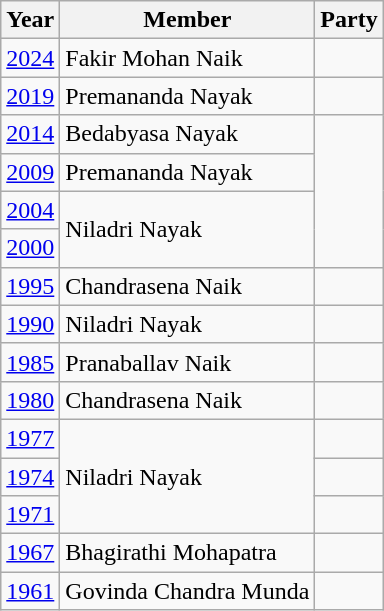<table class="wikitable sortable">
<tr>
<th>Year</th>
<th>Member</th>
<th colspan=2>Party</th>
</tr>
<tr>
<td><a href='#'>2024</a></td>
<td>Fakir Mohan Naik</td>
<td></td>
</tr>
<tr>
<td><a href='#'>2019</a></td>
<td>Premananda Nayak</td>
<td></td>
</tr>
<tr>
<td><a href='#'>2014</a></td>
<td>Bedabyasa Nayak</td>
</tr>
<tr>
<td><a href='#'>2009</a></td>
<td>Premananda Nayak</td>
</tr>
<tr>
<td><a href='#'>2004</a></td>
<td rowspan=2>Niladri Nayak</td>
</tr>
<tr>
<td><a href='#'>2000</a></td>
</tr>
<tr>
<td><a href='#'>1995</a></td>
<td>Chandrasena Naik</td>
<td></td>
</tr>
<tr>
<td><a href='#'>1990</a></td>
<td>Niladri Nayak</td>
<td></td>
</tr>
<tr>
<td><a href='#'>1985</a></td>
<td>Pranaballav Naik</td>
<td></td>
</tr>
<tr>
<td><a href='#'>1980</a></td>
<td>Chandrasena Naik</td>
</tr>
<tr>
<td><a href='#'>1977</a></td>
<td rowspan=3>Niladri Nayak</td>
<td></td>
</tr>
<tr>
<td><a href='#'>1974</a></td>
<td></td>
</tr>
<tr>
<td><a href='#'>1971</a></td>
<td></td>
</tr>
<tr>
<td><a href='#'>1967</a></td>
<td>Bhagirathi Mohapatra</td>
<td></td>
</tr>
<tr>
<td><a href='#'>1961</a></td>
<td>Govinda Chandra Munda</td>
</tr>
</table>
